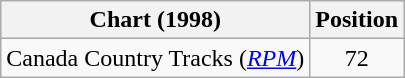<table class="wikitable sortable">
<tr>
<th scope="col">Chart (1998)</th>
<th scope="col">Position</th>
</tr>
<tr>
<td>Canada Country Tracks (<em><a href='#'>RPM</a></em>)</td>
<td align="center">72</td>
</tr>
</table>
